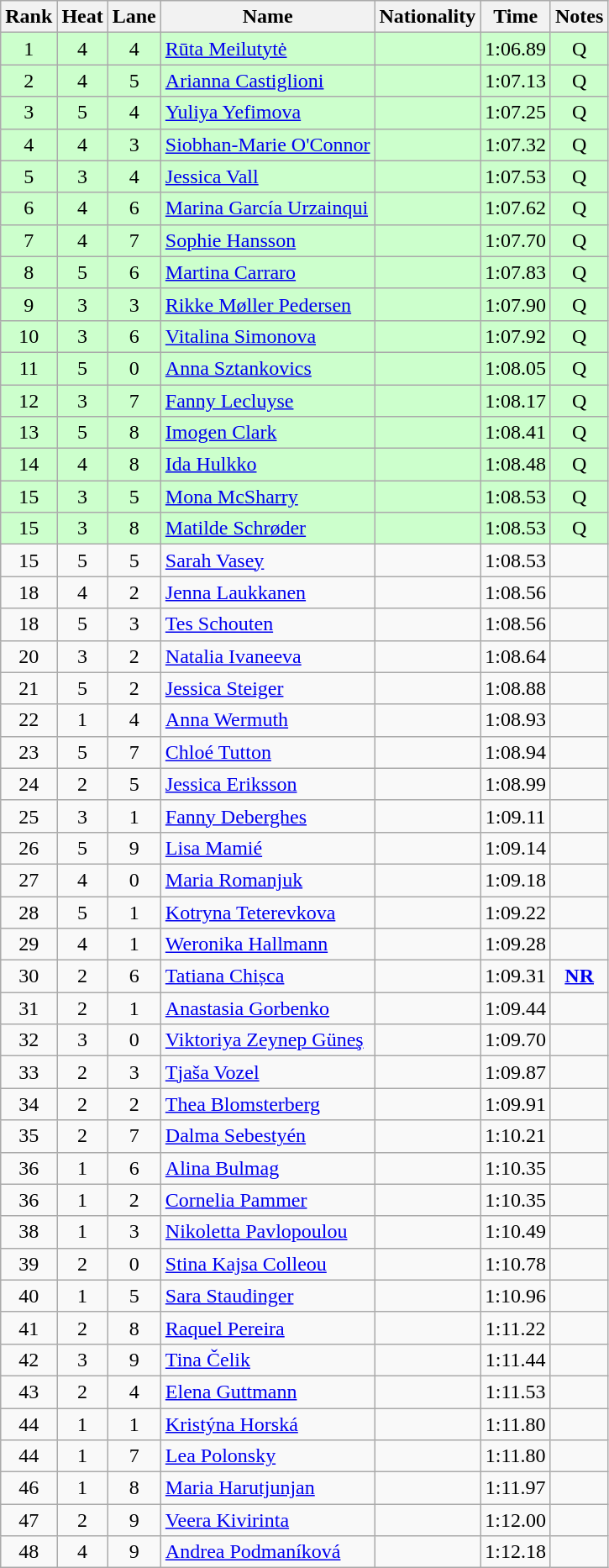<table class="wikitable sortable" style="text-align:center">
<tr>
<th>Rank</th>
<th>Heat</th>
<th>Lane</th>
<th>Name</th>
<th>Nationality</th>
<th>Time</th>
<th>Notes</th>
</tr>
<tr bgcolor=ccffcc>
<td>1</td>
<td>4</td>
<td>4</td>
<td align=left><a href='#'>Rūta Meilutytė</a></td>
<td align=left></td>
<td>1:06.89</td>
<td>Q</td>
</tr>
<tr bgcolor=ccffcc>
<td>2</td>
<td>4</td>
<td>5</td>
<td align=left><a href='#'>Arianna Castiglioni</a></td>
<td align=left></td>
<td>1:07.13</td>
<td>Q</td>
</tr>
<tr bgcolor=ccffcc>
<td>3</td>
<td>5</td>
<td>4</td>
<td align=left><a href='#'>Yuliya Yefimova</a></td>
<td align=left></td>
<td>1:07.25</td>
<td>Q</td>
</tr>
<tr bgcolor=ccffcc>
<td>4</td>
<td>4</td>
<td>3</td>
<td align=left><a href='#'>Siobhan-Marie O'Connor</a></td>
<td align=left></td>
<td>1:07.32</td>
<td>Q</td>
</tr>
<tr bgcolor=ccffcc>
<td>5</td>
<td>3</td>
<td>4</td>
<td align=left><a href='#'>Jessica Vall</a></td>
<td align=left></td>
<td>1:07.53</td>
<td>Q</td>
</tr>
<tr bgcolor=ccffcc>
<td>6</td>
<td>4</td>
<td>6</td>
<td align=left><a href='#'>Marina García Urzainqui</a></td>
<td align=left></td>
<td>1:07.62</td>
<td>Q</td>
</tr>
<tr bgcolor=ccffcc>
<td>7</td>
<td>4</td>
<td>7</td>
<td align=left><a href='#'>Sophie Hansson</a></td>
<td align=left></td>
<td>1:07.70</td>
<td>Q</td>
</tr>
<tr bgcolor=ccffcc>
<td>8</td>
<td>5</td>
<td>6</td>
<td align=left><a href='#'>Martina Carraro</a></td>
<td align=left></td>
<td>1:07.83</td>
<td>Q</td>
</tr>
<tr bgcolor=ccffcc>
<td>9</td>
<td>3</td>
<td>3</td>
<td align=left><a href='#'>Rikke Møller Pedersen</a></td>
<td align=left></td>
<td>1:07.90</td>
<td>Q</td>
</tr>
<tr bgcolor=ccffcc>
<td>10</td>
<td>3</td>
<td>6</td>
<td align=left><a href='#'>Vitalina Simonova</a></td>
<td align=left></td>
<td>1:07.92</td>
<td>Q</td>
</tr>
<tr bgcolor=ccffcc>
<td>11</td>
<td>5</td>
<td>0</td>
<td align=left><a href='#'>Anna Sztankovics</a></td>
<td align=left></td>
<td>1:08.05</td>
<td>Q</td>
</tr>
<tr bgcolor=ccffcc>
<td>12</td>
<td>3</td>
<td>7</td>
<td align=left><a href='#'>Fanny Lecluyse</a></td>
<td align=left></td>
<td>1:08.17</td>
<td>Q</td>
</tr>
<tr bgcolor=ccffcc>
<td>13</td>
<td>5</td>
<td>8</td>
<td align=left><a href='#'>Imogen Clark</a></td>
<td align=left></td>
<td>1:08.41</td>
<td>Q</td>
</tr>
<tr bgcolor=ccffcc>
<td>14</td>
<td>4</td>
<td>8</td>
<td align=left><a href='#'>Ida Hulkko</a></td>
<td align=left></td>
<td>1:08.48</td>
<td>Q</td>
</tr>
<tr bgcolor=ccffcc>
<td>15</td>
<td>3</td>
<td>5</td>
<td align=left><a href='#'>Mona McSharry</a></td>
<td align=left></td>
<td>1:08.53</td>
<td>Q</td>
</tr>
<tr bgcolor=ccffcc>
<td>15</td>
<td>3</td>
<td>8</td>
<td align=left><a href='#'>Matilde Schrøder</a></td>
<td align=left></td>
<td>1:08.53</td>
<td>Q</td>
</tr>
<tr>
<td>15</td>
<td>5</td>
<td>5</td>
<td align=left><a href='#'>Sarah Vasey</a></td>
<td align=left></td>
<td>1:08.53</td>
<td></td>
</tr>
<tr>
<td>18</td>
<td>4</td>
<td>2</td>
<td align=left><a href='#'>Jenna Laukkanen</a></td>
<td align=left></td>
<td>1:08.56</td>
<td></td>
</tr>
<tr>
<td>18</td>
<td>5</td>
<td>3</td>
<td align=left><a href='#'>Tes Schouten</a></td>
<td align=left></td>
<td>1:08.56</td>
<td></td>
</tr>
<tr>
<td>20</td>
<td>3</td>
<td>2</td>
<td align=left><a href='#'>Natalia Ivaneeva</a></td>
<td align=left></td>
<td>1:08.64</td>
<td></td>
</tr>
<tr>
<td>21</td>
<td>5</td>
<td>2</td>
<td align=left><a href='#'>Jessica Steiger</a></td>
<td align=left></td>
<td>1:08.88</td>
<td></td>
</tr>
<tr>
<td>22</td>
<td>1</td>
<td>4</td>
<td align=left><a href='#'>Anna Wermuth</a></td>
<td align=left></td>
<td>1:08.93</td>
<td></td>
</tr>
<tr>
<td>23</td>
<td>5</td>
<td>7</td>
<td align=left><a href='#'>Chloé Tutton</a></td>
<td align=left></td>
<td>1:08.94</td>
<td></td>
</tr>
<tr>
<td>24</td>
<td>2</td>
<td>5</td>
<td align=left><a href='#'>Jessica Eriksson</a></td>
<td align=left></td>
<td>1:08.99</td>
<td></td>
</tr>
<tr>
<td>25</td>
<td>3</td>
<td>1</td>
<td align=left><a href='#'>Fanny Deberghes</a></td>
<td align=left></td>
<td>1:09.11</td>
<td></td>
</tr>
<tr>
<td>26</td>
<td>5</td>
<td>9</td>
<td align=left><a href='#'>Lisa Mamié</a></td>
<td align=left></td>
<td>1:09.14</td>
<td></td>
</tr>
<tr>
<td>27</td>
<td>4</td>
<td>0</td>
<td align=left><a href='#'>Maria Romanjuk</a></td>
<td align=left></td>
<td>1:09.18</td>
<td></td>
</tr>
<tr>
<td>28</td>
<td>5</td>
<td>1</td>
<td align=left><a href='#'>Kotryna Teterevkova</a></td>
<td align=left></td>
<td>1:09.22</td>
<td></td>
</tr>
<tr>
<td>29</td>
<td>4</td>
<td>1</td>
<td align=left><a href='#'>Weronika Hallmann</a></td>
<td align=left></td>
<td>1:09.28</td>
<td></td>
</tr>
<tr>
<td>30</td>
<td>2</td>
<td>6</td>
<td align=left><a href='#'>Tatiana Chișca</a></td>
<td align=left></td>
<td>1:09.31</td>
<td><strong><a href='#'>NR</a></strong></td>
</tr>
<tr>
<td>31</td>
<td>2</td>
<td>1</td>
<td align=left><a href='#'>Anastasia Gorbenko</a></td>
<td align=left></td>
<td>1:09.44</td>
<td></td>
</tr>
<tr>
<td>32</td>
<td>3</td>
<td>0</td>
<td align=left><a href='#'>Viktoriya Zeynep Güneş</a></td>
<td align=left></td>
<td>1:09.70</td>
<td></td>
</tr>
<tr>
<td>33</td>
<td>2</td>
<td>3</td>
<td align=left><a href='#'>Tjaša Vozel</a></td>
<td align=left></td>
<td>1:09.87</td>
<td></td>
</tr>
<tr>
<td>34</td>
<td>2</td>
<td>2</td>
<td align=left><a href='#'>Thea Blomsterberg</a></td>
<td align=left></td>
<td>1:09.91</td>
<td></td>
</tr>
<tr>
<td>35</td>
<td>2</td>
<td>7</td>
<td align=left><a href='#'>Dalma Sebestyén</a></td>
<td align=left></td>
<td>1:10.21</td>
<td></td>
</tr>
<tr>
<td>36</td>
<td>1</td>
<td>6</td>
<td align=left><a href='#'>Alina Bulmag</a></td>
<td align=left></td>
<td>1:10.35</td>
<td></td>
</tr>
<tr>
<td>36</td>
<td>1</td>
<td>2</td>
<td align=left><a href='#'>Cornelia Pammer</a></td>
<td align=left></td>
<td>1:10.35</td>
<td></td>
</tr>
<tr>
<td>38</td>
<td>1</td>
<td>3</td>
<td align=left><a href='#'>Nikoletta Pavlopoulou</a></td>
<td align=left></td>
<td>1:10.49</td>
<td></td>
</tr>
<tr>
<td>39</td>
<td>2</td>
<td>0</td>
<td align=left><a href='#'>Stina Kajsa Colleou</a></td>
<td align=left></td>
<td>1:10.78</td>
<td></td>
</tr>
<tr>
<td>40</td>
<td>1</td>
<td>5</td>
<td align=left><a href='#'>Sara Staudinger</a></td>
<td align=left></td>
<td>1:10.96</td>
<td></td>
</tr>
<tr>
<td>41</td>
<td>2</td>
<td>8</td>
<td align=left><a href='#'>Raquel Pereira</a></td>
<td align=left></td>
<td>1:11.22</td>
<td></td>
</tr>
<tr>
<td>42</td>
<td>3</td>
<td>9</td>
<td align=left><a href='#'>Tina Čelik</a></td>
<td align=left></td>
<td>1:11.44</td>
<td></td>
</tr>
<tr>
<td>43</td>
<td>2</td>
<td>4</td>
<td align=left><a href='#'>Elena Guttmann</a></td>
<td align=left></td>
<td>1:11.53</td>
<td></td>
</tr>
<tr>
<td>44</td>
<td>1</td>
<td>1</td>
<td align=left><a href='#'>Kristýna Horská</a></td>
<td align=left></td>
<td>1:11.80</td>
<td></td>
</tr>
<tr>
<td>44</td>
<td>1</td>
<td>7</td>
<td align=left><a href='#'>Lea Polonsky</a></td>
<td align=left></td>
<td>1:11.80</td>
<td></td>
</tr>
<tr>
<td>46</td>
<td>1</td>
<td>8</td>
<td align=left><a href='#'>Maria Harutjunjan</a></td>
<td align=left></td>
<td>1:11.97</td>
<td></td>
</tr>
<tr>
<td>47</td>
<td>2</td>
<td>9</td>
<td align=left><a href='#'>Veera Kivirinta</a></td>
<td align=left></td>
<td>1:12.00</td>
<td></td>
</tr>
<tr>
<td>48</td>
<td>4</td>
<td>9</td>
<td align=left><a href='#'>Andrea Podmaníková</a></td>
<td align=left></td>
<td>1:12.18</td>
<td></td>
</tr>
</table>
